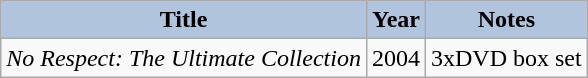<table class="wikitable">
<tr style="text-align:center;">
<th style="background:#B0C4DE;">Title</th>
<th style="background:#B0C4DE;">Year</th>
<th style="background:#B0C4DE;">Notes</th>
</tr>
<tr>
<td><em>No Respect: The Ultimate Collection</em></td>
<td>2004</td>
<td>3xDVD box set</td>
</tr>
</table>
